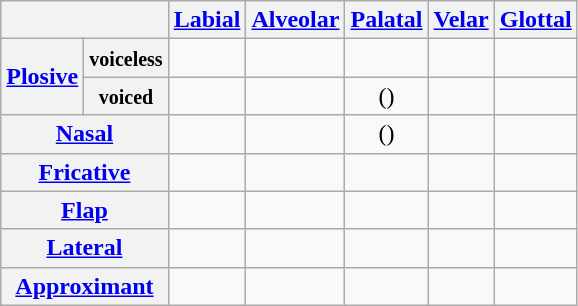<table class="wikitable" style="text-align:center">
<tr>
<th colspan="2"></th>
<th><a href='#'>Labial</a></th>
<th><a href='#'>Alveolar</a></th>
<th><a href='#'>Palatal</a></th>
<th><a href='#'>Velar</a></th>
<th><a href='#'>Glottal</a></th>
</tr>
<tr>
<th rowspan="2"><a href='#'>Plosive</a></th>
<th><small>voiceless</small></th>
<td></td>
<td></td>
<td></td>
<td></td>
<td></td>
</tr>
<tr>
<th><small>voiced</small></th>
<td></td>
<td></td>
<td>()</td>
<td></td>
<td></td>
</tr>
<tr>
<th colspan="2"><a href='#'>Nasal</a></th>
<td></td>
<td></td>
<td>()</td>
<td></td>
<td></td>
</tr>
<tr>
<th colspan="2"><a href='#'>Fricative</a></th>
<td></td>
<td></td>
<td></td>
<td></td>
<td></td>
</tr>
<tr>
<th colspan="2"><a href='#'>Flap</a></th>
<td></td>
<td></td>
<td></td>
<td></td>
<td></td>
</tr>
<tr>
<th colspan="2"><a href='#'>Lateral</a></th>
<td></td>
<td></td>
<td></td>
<td></td>
<td></td>
</tr>
<tr>
<th colspan="2"><a href='#'>Approximant</a></th>
<td></td>
<td></td>
<td></td>
<td></td>
<td></td>
</tr>
</table>
